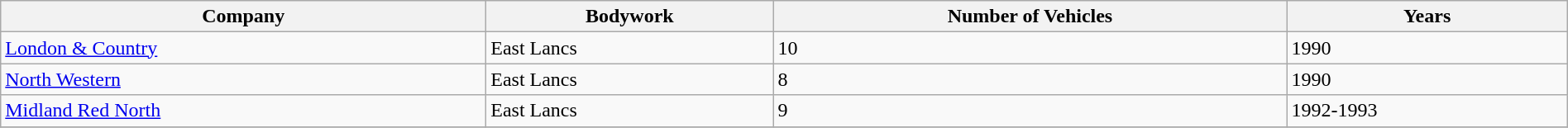<table class="wikitable" width="100%">
<tr>
<th>Company</th>
<th>Bodywork</th>
<th>Number of Vehicles</th>
<th>Years</th>
</tr>
<tr>
<td><a href='#'>London & Country</a></td>
<td>East Lancs</td>
<td>10</td>
<td>1990</td>
</tr>
<tr>
<td><a href='#'>North Western</a></td>
<td>East Lancs</td>
<td>8</td>
<td>1990</td>
</tr>
<tr>
<td><a href='#'>Midland Red North</a></td>
<td>East Lancs</td>
<td>9</td>
<td>1992-1993</td>
</tr>
<tr>
</tr>
</table>
